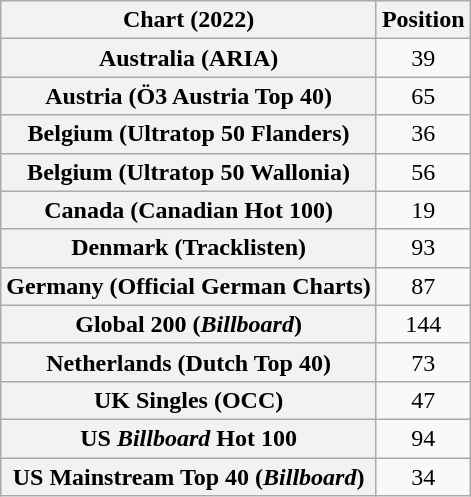<table class="wikitable sortable plainrowheaders" style="text-align:center">
<tr>
<th scope="col">Chart (2022)</th>
<th scope="col">Position</th>
</tr>
<tr>
<th scope="row">Australia (ARIA)</th>
<td>39</td>
</tr>
<tr>
<th scope="row">Austria (Ö3 Austria Top 40)</th>
<td>65</td>
</tr>
<tr>
<th scope="row">Belgium (Ultratop 50 Flanders)</th>
<td>36</td>
</tr>
<tr>
<th scope="row">Belgium (Ultratop 50 Wallonia)</th>
<td>56</td>
</tr>
<tr>
<th scope="row">Canada (Canadian Hot 100)</th>
<td>19</td>
</tr>
<tr>
<th scope="row">Denmark (Tracklisten)</th>
<td>93</td>
</tr>
<tr>
<th scope="row">Germany (Official German Charts)</th>
<td>87</td>
</tr>
<tr>
<th scope="row">Global 200 (<em>Billboard</em>)</th>
<td>144</td>
</tr>
<tr>
<th scope="row">Netherlands (Dutch Top 40)</th>
<td>73</td>
</tr>
<tr>
<th scope="row">UK Singles (OCC)</th>
<td>47</td>
</tr>
<tr>
<th scope="row">US <em>Billboard</em> Hot 100</th>
<td>94</td>
</tr>
<tr>
<th scope="row">US Mainstream Top 40 (<em>Billboard</em>)</th>
<td>34</td>
</tr>
</table>
